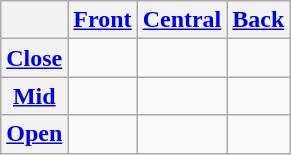<table class="wikitable" style="text-align:center;">
<tr>
<th></th>
<th><a href='#'>Front</a></th>
<th><a href='#'>Central</a></th>
<th><a href='#'>Back</a></th>
</tr>
<tr>
<th><a href='#'>Close</a></th>
<td></td>
<td></td>
<td></td>
</tr>
<tr>
<th><a href='#'>Mid</a></th>
<td></td>
<td></td>
<td></td>
</tr>
<tr>
<th><a href='#'>Open</a></th>
<td></td>
<td></td>
<td></td>
</tr>
</table>
